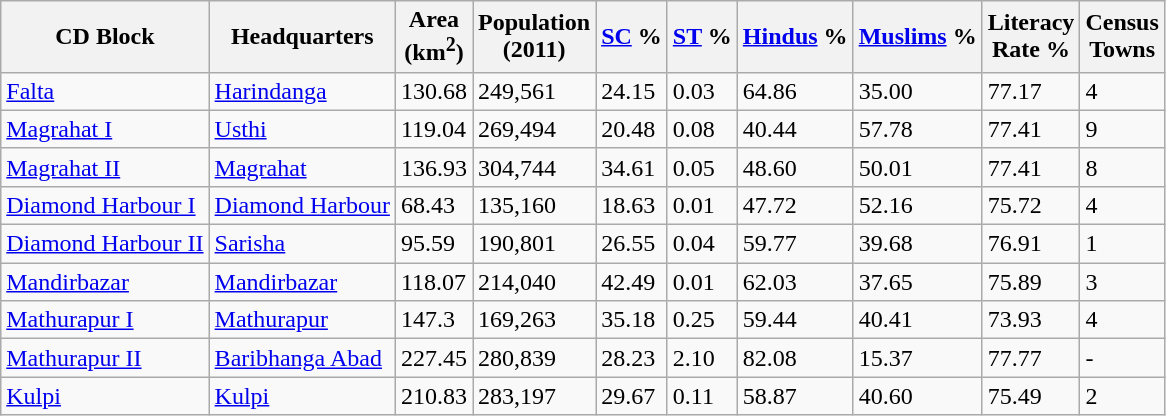<table class="wikitable sortable">
<tr>
<th>CD Block</th>
<th>Headquarters</th>
<th>Area<br>(km<sup>2</sup>)</th>
<th>Population<br>(2011)</th>
<th><a href='#'>SC</a> %</th>
<th><a href='#'>ST</a> %</th>
<th><a href='#'>Hindus</a> %</th>
<th><a href='#'>Muslims</a> %</th>
<th>Literacy<br> Rate %</th>
<th>Census<br>Towns</th>
</tr>
<tr>
<td><a href='#'>Falta</a></td>
<td><a href='#'>Harindanga</a></td>
<td>130.68</td>
<td>249,561</td>
<td>24.15</td>
<td>0.03</td>
<td>64.86</td>
<td>35.00</td>
<td>77.17</td>
<td>4</td>
</tr>
<tr>
<td><a href='#'>Magrahat I</a></td>
<td><a href='#'>Usthi</a></td>
<td>119.04</td>
<td>269,494</td>
<td>20.48</td>
<td>0.08</td>
<td>40.44</td>
<td>57.78</td>
<td>77.41</td>
<td>9</td>
</tr>
<tr>
<td><a href='#'>Magrahat II</a></td>
<td><a href='#'>Magrahat</a></td>
<td>136.93</td>
<td>304,744</td>
<td>34.61</td>
<td>0.05</td>
<td>48.60</td>
<td>50.01</td>
<td>77.41</td>
<td>8</td>
</tr>
<tr>
<td><a href='#'>Diamond Harbour I</a></td>
<td><a href='#'>Diamond Harbour</a></td>
<td>68.43</td>
<td>135,160</td>
<td>18.63</td>
<td>0.01</td>
<td>47.72</td>
<td>52.16</td>
<td>75.72</td>
<td>4</td>
</tr>
<tr>
<td><a href='#'>Diamond Harbour II</a></td>
<td><a href='#'>Sarisha</a></td>
<td>95.59</td>
<td>190,801</td>
<td>26.55</td>
<td>0.04</td>
<td>59.77</td>
<td>39.68</td>
<td>76.91</td>
<td>1</td>
</tr>
<tr>
<td><a href='#'>Mandirbazar</a></td>
<td><a href='#'>Mandirbazar</a></td>
<td>118.07</td>
<td>214,040</td>
<td>42.49</td>
<td>0.01</td>
<td>62.03</td>
<td>37.65</td>
<td>75.89</td>
<td>3</td>
</tr>
<tr>
<td><a href='#'>Mathurapur I</a></td>
<td><a href='#'>Mathurapur</a></td>
<td>147.3</td>
<td>169,263</td>
<td>35.18</td>
<td>0.25</td>
<td>59.44</td>
<td>40.41</td>
<td>73.93</td>
<td>4</td>
</tr>
<tr>
<td><a href='#'>Mathurapur II</a></td>
<td><a href='#'>Baribhanga Abad</a></td>
<td>227.45</td>
<td>280,839</td>
<td>28.23</td>
<td>2.10</td>
<td>82.08</td>
<td>15.37</td>
<td>77.77</td>
<td>-</td>
</tr>
<tr>
<td><a href='#'>Kulpi</a></td>
<td><a href='#'>Kulpi</a></td>
<td>210.83</td>
<td>283,197</td>
<td>29.67</td>
<td>0.11</td>
<td>58.87</td>
<td>40.60</td>
<td>75.49</td>
<td>2</td>
</tr>
</table>
